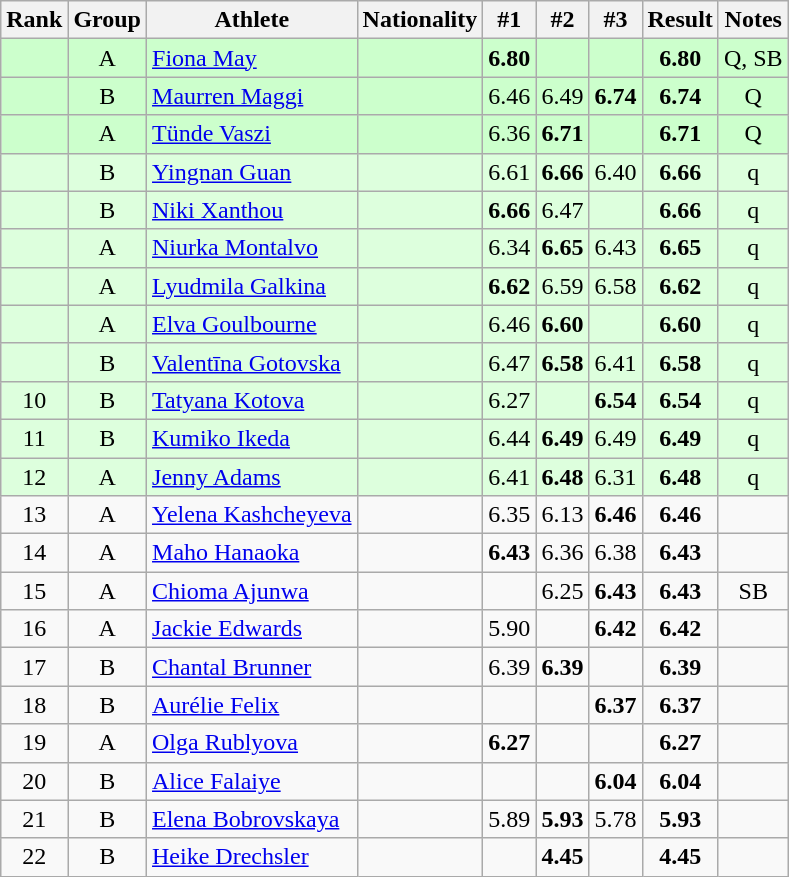<table class="wikitable sortable" style="text-align:center">
<tr>
<th>Rank</th>
<th>Group</th>
<th>Athlete</th>
<th>Nationality</th>
<th>#1</th>
<th>#2</th>
<th>#3</th>
<th>Result</th>
<th>Notes</th>
</tr>
<tr bgcolor=ccffcc>
<td></td>
<td>A</td>
<td align=left><a href='#'>Fiona May</a></td>
<td align=left></td>
<td><strong>6.80</strong></td>
<td></td>
<td></td>
<td><strong>6.80</strong></td>
<td>Q, SB</td>
</tr>
<tr bgcolor=ccffcc>
<td></td>
<td>B</td>
<td align=left><a href='#'>Maurren Maggi</a></td>
<td align=left></td>
<td>6.46</td>
<td>6.49</td>
<td><strong>6.74</strong></td>
<td><strong>6.74</strong></td>
<td>Q</td>
</tr>
<tr bgcolor=ccffcc>
<td></td>
<td>A</td>
<td align=left><a href='#'>Tünde Vaszi</a></td>
<td align=left></td>
<td>6.36</td>
<td><strong>6.71</strong></td>
<td></td>
<td><strong>6.71</strong></td>
<td>Q</td>
</tr>
<tr bgcolor=ddffdd>
<td></td>
<td>B</td>
<td align=left><a href='#'>Yingnan Guan</a></td>
<td align=left></td>
<td>6.61</td>
<td><strong>6.66</strong></td>
<td>6.40</td>
<td><strong>6.66</strong></td>
<td>q</td>
</tr>
<tr bgcolor=ddffdd>
<td></td>
<td>B</td>
<td align=left><a href='#'>Niki Xanthou</a></td>
<td align=left></td>
<td><strong>6.66</strong></td>
<td>6.47</td>
<td></td>
<td><strong>6.66</strong></td>
<td>q</td>
</tr>
<tr bgcolor=ddffdd>
<td></td>
<td>A</td>
<td align=left><a href='#'>Niurka Montalvo</a></td>
<td align=left></td>
<td>6.34</td>
<td><strong>6.65</strong></td>
<td>6.43</td>
<td><strong>6.65</strong></td>
<td>q</td>
</tr>
<tr bgcolor=ddffdd>
<td></td>
<td>A</td>
<td align=left><a href='#'>Lyudmila Galkina</a></td>
<td align=left></td>
<td><strong>6.62</strong></td>
<td>6.59</td>
<td>6.58</td>
<td><strong>6.62</strong></td>
<td>q</td>
</tr>
<tr bgcolor=ddffdd>
<td></td>
<td>A</td>
<td align=left><a href='#'>Elva Goulbourne</a></td>
<td align=left></td>
<td>6.46</td>
<td><strong>6.60</strong></td>
<td></td>
<td><strong>6.60</strong></td>
<td>q</td>
</tr>
<tr bgcolor=ddffdd>
<td></td>
<td>B</td>
<td align=left><a href='#'>Valentīna Gotovska</a></td>
<td align=left></td>
<td>6.47</td>
<td><strong>6.58</strong></td>
<td>6.41</td>
<td><strong>6.58</strong></td>
<td>q</td>
</tr>
<tr bgcolor=ddffdd>
<td>10</td>
<td>B</td>
<td align=left><a href='#'>Tatyana Kotova</a></td>
<td align=left></td>
<td>6.27</td>
<td></td>
<td><strong>6.54</strong></td>
<td><strong>6.54</strong></td>
<td>q</td>
</tr>
<tr bgcolor=ddffdd>
<td>11</td>
<td>B</td>
<td align=left><a href='#'>Kumiko Ikeda</a></td>
<td align=left></td>
<td>6.44</td>
<td><strong>6.49</strong></td>
<td>6.49</td>
<td><strong>6.49</strong></td>
<td>q</td>
</tr>
<tr bgcolor=ddffdd>
<td>12</td>
<td>A</td>
<td align=left><a href='#'>Jenny Adams</a></td>
<td align=left></td>
<td>6.41</td>
<td><strong>6.48</strong></td>
<td>6.31</td>
<td><strong>6.48</strong></td>
<td>q</td>
</tr>
<tr>
<td>13</td>
<td>A</td>
<td align=left><a href='#'>Yelena Kashcheyeva</a></td>
<td align=left></td>
<td>6.35</td>
<td>6.13</td>
<td><strong>6.46</strong></td>
<td><strong>6.46</strong></td>
<td></td>
</tr>
<tr>
<td>14</td>
<td>A</td>
<td align=left><a href='#'>Maho Hanaoka</a></td>
<td align=left></td>
<td><strong>6.43</strong></td>
<td>6.36</td>
<td>6.38</td>
<td><strong>6.43</strong></td>
<td></td>
</tr>
<tr>
<td>15</td>
<td>A</td>
<td align=left><a href='#'>Chioma Ajunwa</a></td>
<td align=left></td>
<td></td>
<td>6.25</td>
<td><strong>6.43</strong></td>
<td><strong>6.43</strong></td>
<td>SB</td>
</tr>
<tr>
<td>16</td>
<td>A</td>
<td align=left><a href='#'>Jackie Edwards</a></td>
<td align=left></td>
<td>5.90</td>
<td></td>
<td><strong>6.42</strong></td>
<td><strong>6.42</strong></td>
<td></td>
</tr>
<tr>
<td>17</td>
<td>B</td>
<td align=left><a href='#'>Chantal Brunner</a></td>
<td align=left></td>
<td>6.39</td>
<td><strong>6.39</strong></td>
<td></td>
<td><strong>6.39</strong></td>
<td></td>
</tr>
<tr>
<td>18</td>
<td>B</td>
<td align=left><a href='#'>Aurélie Felix</a></td>
<td align=left></td>
<td></td>
<td></td>
<td><strong>6.37</strong></td>
<td><strong>6.37</strong></td>
<td></td>
</tr>
<tr>
<td>19</td>
<td>A</td>
<td align=left><a href='#'>Olga Rublyova</a></td>
<td align=left></td>
<td><strong>6.27</strong></td>
<td></td>
<td></td>
<td><strong>6.27</strong></td>
<td></td>
</tr>
<tr>
<td>20</td>
<td>B</td>
<td align=left><a href='#'>Alice Falaiye</a></td>
<td align=left></td>
<td></td>
<td></td>
<td><strong>6.04</strong></td>
<td><strong>6.04</strong></td>
<td></td>
</tr>
<tr>
<td>21</td>
<td>B</td>
<td align=left><a href='#'>Elena Bobrovskaya</a></td>
<td align=left></td>
<td>5.89</td>
<td><strong>5.93</strong></td>
<td>5.78</td>
<td><strong>5.93</strong></td>
</tr>
<tr>
<td>22</td>
<td>B</td>
<td align=left><a href='#'>Heike Drechsler</a></td>
<td align=left></td>
<td></td>
<td><strong>4.45</strong></td>
<td></td>
<td><strong>4.45</strong></td>
<td></td>
</tr>
</table>
